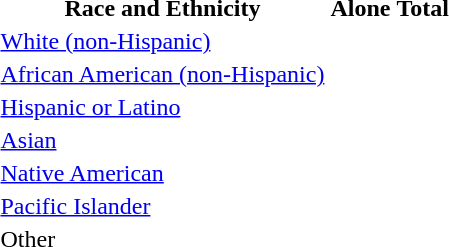<table font-size:80%;">
<tr>
<th>Race and Ethnicity</th>
<th colspan="2" data-sort-type=number>Alone</th>
<th colspan="2" data-sort-type=number>Total</th>
</tr>
<tr>
<td><a href='#'>White (non-Hispanic)</a></td>
<td align=right></td>
<td align=right></td>
</tr>
<tr>
<td><a href='#'>African American (non-Hispanic)</a></td>
<td align=right></td>
<td align=right></td>
</tr>
<tr>
<td><a href='#'>Hispanic or Latino</a></td>
<td align=right></td>
<td align=right></td>
</tr>
<tr>
<td><a href='#'>Asian</a></td>
<td align=right></td>
<td align=right></td>
</tr>
<tr>
<td><a href='#'>Native American</a></td>
<td align=right></td>
<td align=right></td>
</tr>
<tr>
<td><a href='#'>Pacific Islander</a></td>
<td align=right></td>
<td align=right></td>
</tr>
<tr>
<td>Other</td>
<td align=right></td>
<td align=right></td>
</tr>
</table>
